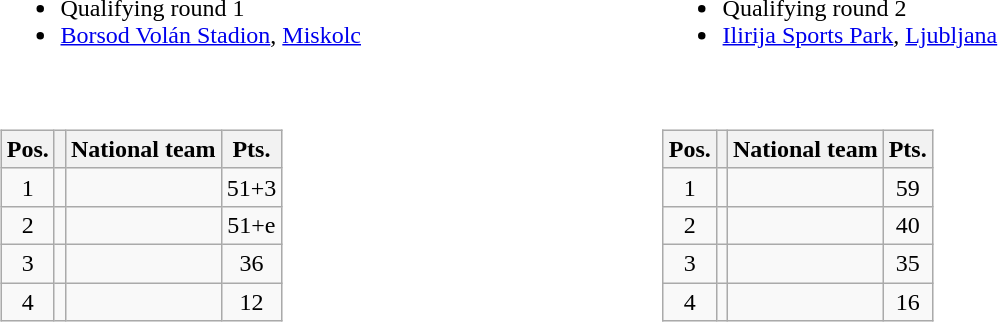<table width=70%>
<tr>
<td width=50%><br><ul><li>Qualifying round 1</li><li> <a href='#'>Borsod Volán Stadion</a>, <a href='#'>Miskolc</a></li></ul></td>
<td width=50%><br><ul><li>Qualifying round 2</li><li> <a href='#'>Ilirija Sports Park</a>, <a href='#'>Ljubljana</a></li></ul></td>
</tr>
<tr>
<td><br><table class=wikitable>
<tr>
<th>Pos.</th>
<th></th>
<th>National team</th>
<th>Pts.</th>
</tr>
<tr align=center >
<td>1</td>
<td></td>
<td align=left></td>
<td>51+3</td>
</tr>
<tr align=center>
<td>2</td>
<td></td>
<td align=left></td>
<td>51+e</td>
</tr>
<tr align=center>
<td>3</td>
<td></td>
<td align=left></td>
<td>36</td>
</tr>
<tr align=center>
<td>4</td>
<td></td>
<td align=left></td>
<td>12</td>
</tr>
</table>
</td>
<td><br><table class=wikitable>
<tr>
<th>Pos.</th>
<th></th>
<th>National team</th>
<th>Pts.</th>
</tr>
<tr align=center >
<td>1</td>
<td></td>
<td align=left></td>
<td>59</td>
</tr>
<tr align=center>
<td>2</td>
<td></td>
<td align=left></td>
<td>40</td>
</tr>
<tr align=center>
<td>3</td>
<td></td>
<td align=left></td>
<td>35</td>
</tr>
<tr align=center>
<td>4</td>
<td></td>
<td align=left></td>
<td>16</td>
</tr>
</table>
</td>
</tr>
</table>
